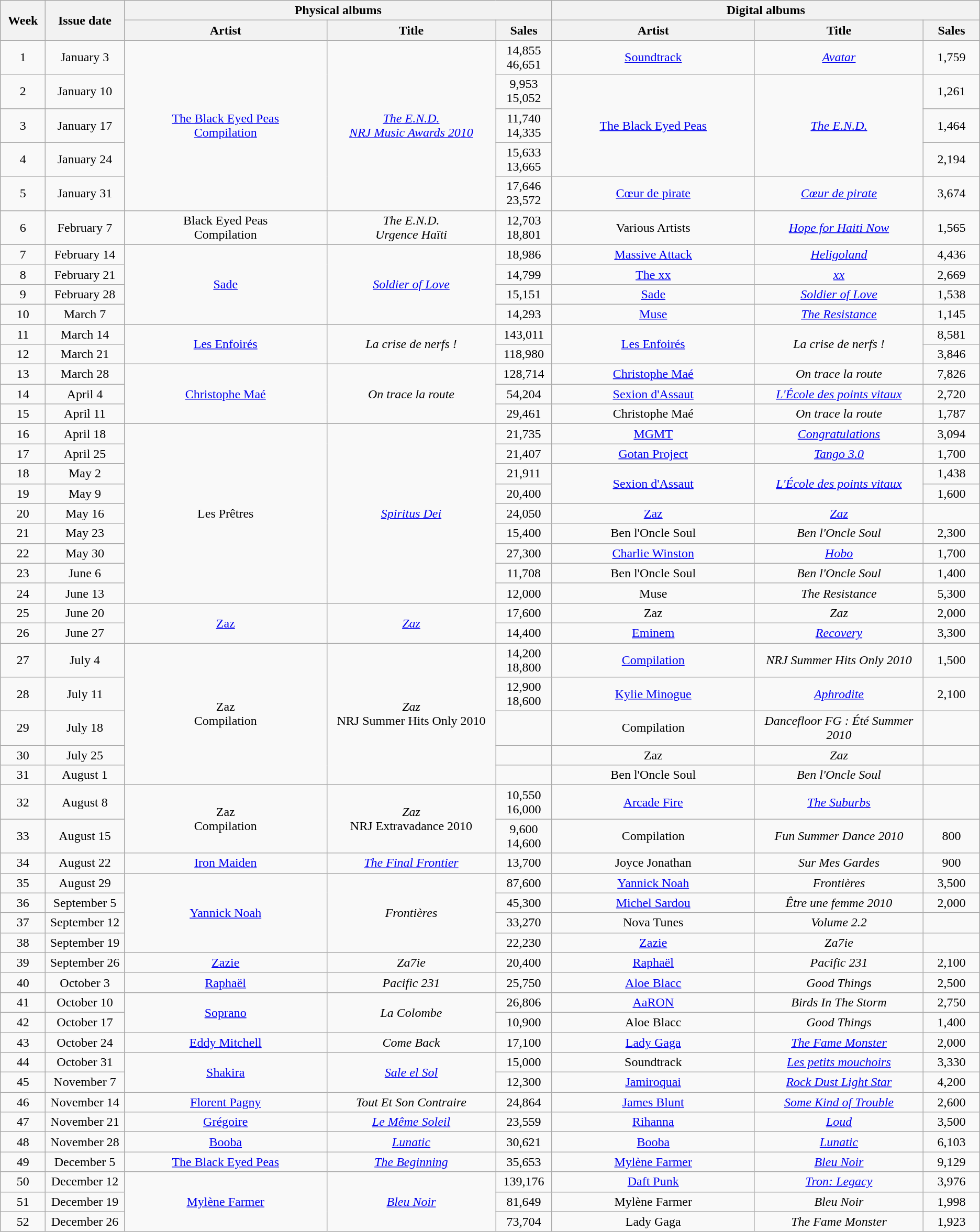<table class="wikitable" style="text-align:center;">
<tr>
<th rowspan="2" width="4%">Week</th>
<th rowspan="2" width="7%">Issue date</th>
<th colspan="3" width="38%">Physical albums</th>
<th colspan="3" width="38%">Digital albums</th>
</tr>
<tr>
<th width="18%">Artist</th>
<th width="15%">Title</th>
<th width="5%">Sales</th>
<th width="18%">Artist</th>
<th width="15%">Title</th>
<th width="5%">Sales</th>
</tr>
<tr>
<td>1</td>
<td>January 3</td>
<td rowspan=5><a href='#'>The Black Eyed Peas</a><br><a href='#'>Compilation</a></td>
<td rowspan=5><em><a href='#'>The E.N.D.</a></em><br><em><a href='#'>NRJ Music Awards 2010</a></em></td>
<td>14,855<br>46,651</td>
<td><a href='#'>Soundtrack</a></td>
<td><em><a href='#'>Avatar</a></em></td>
<td>1,759</td>
</tr>
<tr>
<td>2</td>
<td>January 10</td>
<td>9,953<br>15,052</td>
<td rowspan=3><a href='#'>The Black Eyed Peas</a></td>
<td rowspan=3><em><a href='#'>The E.N.D.</a></em></td>
<td>1,261</td>
</tr>
<tr>
<td>3</td>
<td>January 17</td>
<td>11,740<br>14,335</td>
<td>1,464</td>
</tr>
<tr>
<td>4</td>
<td>January 24</td>
<td>15,633<br>13,665</td>
<td>2,194</td>
</tr>
<tr>
<td>5</td>
<td>January 31</td>
<td>17,646<br>23,572</td>
<td><a href='#'>Cœur de pirate</a></td>
<td><em><a href='#'>Cœur de pirate</a></em></td>
<td>3,674</td>
</tr>
<tr>
<td>6</td>
<td>February 7</td>
<td>Black Eyed Peas<br>Compilation</td>
<td><em>The E.N.D.</em><br><em>Urgence Haïti</em></td>
<td>12,703<br>18,801</td>
<td>Various Artists</td>
<td><em><a href='#'>Hope for Haiti Now</a></em></td>
<td>1,565</td>
</tr>
<tr>
<td>7</td>
<td>February 14</td>
<td rowspan=4><a href='#'>Sade</a></td>
<td rowspan=4><em><a href='#'>Soldier of Love</a></em></td>
<td>18,986</td>
<td><a href='#'>Massive Attack</a></td>
<td><em><a href='#'>Heligoland</a></em></td>
<td>4,436</td>
</tr>
<tr>
<td>8</td>
<td>February 21</td>
<td>14,799</td>
<td><a href='#'>The xx</a></td>
<td><em><a href='#'>xx</a></em></td>
<td>2,669</td>
</tr>
<tr>
<td>9</td>
<td>February 28</td>
<td>15,151</td>
<td><a href='#'>Sade</a></td>
<td><em><a href='#'>Soldier of Love</a></em></td>
<td>1,538</td>
</tr>
<tr>
<td>10</td>
<td>March 7</td>
<td>14,293</td>
<td><a href='#'>Muse</a></td>
<td><em><a href='#'>The Resistance</a></em></td>
<td>1,145</td>
</tr>
<tr>
<td>11</td>
<td>March 14</td>
<td rowspan=2><a href='#'>Les Enfoirés</a></td>
<td rowspan=2><em>La crise de nerfs !</em></td>
<td>143,011</td>
<td rowspan=2><a href='#'>Les Enfoirés</a></td>
<td rowspan=2><em>La crise de nerfs !</em></td>
<td>8,581</td>
</tr>
<tr>
<td>12</td>
<td>March 21</td>
<td>118,980</td>
<td>3,846</td>
</tr>
<tr>
<td>13</td>
<td>March 28</td>
<td rowspan=3><a href='#'>Christophe Maé</a></td>
<td rowspan=3><em>On trace la route</em></td>
<td>128,714</td>
<td><a href='#'>Christophe Maé</a></td>
<td><em>On trace la route</em></td>
<td>7,826</td>
</tr>
<tr>
<td>14</td>
<td>April 4</td>
<td>54,204</td>
<td><a href='#'>Sexion d'Assaut</a></td>
<td><em><a href='#'>L'École des points vitaux</a></em></td>
<td>2,720</td>
</tr>
<tr>
<td>15</td>
<td>April 11</td>
<td>29,461</td>
<td>Christophe Maé</td>
<td><em>On trace la route</em></td>
<td>1,787</td>
</tr>
<tr>
<td>16</td>
<td>April 18</td>
<td rowspan=9>Les Prêtres</td>
<td rowspan=9><em><a href='#'>Spiritus Dei</a></em></td>
<td>21,735</td>
<td><a href='#'>MGMT</a></td>
<td><em><a href='#'>Congratulations</a></em></td>
<td>3,094</td>
</tr>
<tr>
<td>17</td>
<td>April 25</td>
<td>21,407</td>
<td><a href='#'>Gotan Project</a></td>
<td><em><a href='#'>Tango 3.0</a></em></td>
<td>1,700</td>
</tr>
<tr>
<td>18</td>
<td>May 2</td>
<td>21,911</td>
<td rowspan=2><a href='#'>Sexion d'Assaut</a></td>
<td rowspan=2><em><a href='#'>L'École des points vitaux</a></em></td>
<td>1,438</td>
</tr>
<tr>
<td>19</td>
<td>May 9</td>
<td>20,400</td>
<td>1,600</td>
</tr>
<tr>
<td>20</td>
<td>May 16</td>
<td>24,050</td>
<td><a href='#'>Zaz</a></td>
<td><em><a href='#'>Zaz</a></em></td>
<td></td>
</tr>
<tr>
<td>21</td>
<td>May 23</td>
<td>15,400</td>
<td>Ben l'Oncle Soul</td>
<td><em>Ben l'Oncle Soul</em></td>
<td>2,300</td>
</tr>
<tr>
<td>22</td>
<td>May 30</td>
<td>27,300</td>
<td><a href='#'>Charlie Winston</a></td>
<td><em><a href='#'>Hobo</a></em></td>
<td>1,700</td>
</tr>
<tr>
<td>23</td>
<td>June 6</td>
<td>11,708</td>
<td>Ben l'Oncle Soul</td>
<td><em>Ben l'Oncle Soul</em></td>
<td>1,400</td>
</tr>
<tr>
<td>24</td>
<td>June 13</td>
<td>12,000</td>
<td>Muse</td>
<td><em>The Resistance</em></td>
<td>5,300</td>
</tr>
<tr>
<td>25</td>
<td>June 20</td>
<td rowspan=2><a href='#'>Zaz</a></td>
<td rowspan=2><em><a href='#'>Zaz</a></em></td>
<td>17,600</td>
<td>Zaz</td>
<td><em>Zaz</em></td>
<td>2,000</td>
</tr>
<tr>
<td>26</td>
<td>June 27</td>
<td>14,400</td>
<td><a href='#'>Eminem</a></td>
<td><em><a href='#'>Recovery</a></em></td>
<td>3,300</td>
</tr>
<tr>
<td>27</td>
<td>July 4</td>
<td rowspan=5>Zaz<br>Compilation</td>
<td rowspan=5><em>Zaz</em><br>NRJ Summer Hits Only 2010</td>
<td>14,200<br>18,800</td>
<td><a href='#'>Compilation</a></td>
<td><em>NRJ Summer Hits Only 2010</em></td>
<td>1,500</td>
</tr>
<tr>
<td>28</td>
<td>July 11</td>
<td>12,900<br>18,600</td>
<td><a href='#'>Kylie Minogue</a></td>
<td><em><a href='#'>Aphrodite</a></em></td>
<td>2,100</td>
</tr>
<tr>
<td>29</td>
<td>July 18</td>
<td></td>
<td>Compilation</td>
<td><em>Dancefloor FG : Été Summer 2010</em></td>
<td></td>
</tr>
<tr>
<td>30</td>
<td>July 25</td>
<td></td>
<td>Zaz</td>
<td><em>Zaz</em></td>
<td></td>
</tr>
<tr>
<td>31</td>
<td>August 1</td>
<td></td>
<td>Ben l'Oncle Soul</td>
<td><em>Ben l'Oncle Soul</em></td>
<td></td>
</tr>
<tr>
<td>32</td>
<td>August 8</td>
<td rowspan=2>Zaz<br>Compilation</td>
<td rowspan=2><em>Zaz</em><br>NRJ Extravadance 2010</td>
<td>10,550<br>16,000</td>
<td><a href='#'>Arcade Fire</a></td>
<td><em><a href='#'>The Suburbs</a></em></td>
<td></td>
</tr>
<tr>
<td>33</td>
<td>August 15</td>
<td>9,600<br>14,600</td>
<td>Compilation</td>
<td><em>Fun Summer Dance 2010</em></td>
<td>800</td>
</tr>
<tr>
<td>34</td>
<td>August 22</td>
<td rowspan=1><a href='#'>Iron Maiden</a></td>
<td rowspan=1><em><a href='#'>The Final Frontier</a></em></td>
<td>13,700</td>
<td>Joyce Jonathan</td>
<td><em>Sur Mes Gardes</em></td>
<td>900</td>
</tr>
<tr>
<td>35</td>
<td>August 29</td>
<td rowspan=4><a href='#'>Yannick Noah</a></td>
<td rowspan=4><em>Frontières</em></td>
<td>87,600</td>
<td><a href='#'>Yannick Noah</a></td>
<td><em>Frontières</em></td>
<td>3,500</td>
</tr>
<tr>
<td>36</td>
<td>September 5</td>
<td>45,300</td>
<td><a href='#'>Michel Sardou</a></td>
<td><em>Être une femme 2010</em></td>
<td>2,000</td>
</tr>
<tr>
<td>37</td>
<td>September 12</td>
<td>33,270</td>
<td>Nova Tunes</td>
<td><em>Volume 2.2</em></td>
<td></td>
</tr>
<tr>
<td>38</td>
<td>September 19</td>
<td>22,230</td>
<td><a href='#'>Zazie</a></td>
<td><em>Za7ie</em></td>
<td></td>
</tr>
<tr>
<td>39</td>
<td>September 26</td>
<td><a href='#'>Zazie</a></td>
<td><em>Za7ie</em></td>
<td>20,400</td>
<td><a href='#'>Raphaël</a></td>
<td><em>Pacific 231</em></td>
<td>2,100</td>
</tr>
<tr>
<td>40</td>
<td>October 3</td>
<td><a href='#'>Raphaël</a></td>
<td><em>Pacific 231</em></td>
<td>25,750</td>
<td><a href='#'>Aloe Blacc</a></td>
<td><em>Good Things</em></td>
<td>2,500</td>
</tr>
<tr>
<td>41</td>
<td>October 10</td>
<td rowspan=2><a href='#'>Soprano</a></td>
<td rowspan=2><em>La Colombe</em></td>
<td>26,806</td>
<td><a href='#'>AaRON</a></td>
<td><em>Birds In The Storm</em></td>
<td>2,750</td>
</tr>
<tr>
<td>42</td>
<td>October 17</td>
<td>10,900</td>
<td>Aloe Blacc</td>
<td><em>Good Things</em></td>
<td>1,400</td>
</tr>
<tr>
<td>43</td>
<td>October 24</td>
<td><a href='#'>Eddy Mitchell</a></td>
<td><em>Come Back</em></td>
<td>17,100</td>
<td><a href='#'>Lady Gaga</a></td>
<td><em><a href='#'>The Fame Monster</a></em></td>
<td>2,000</td>
</tr>
<tr>
<td>44</td>
<td>October 31</td>
<td rowspan=2><a href='#'>Shakira</a></td>
<td rowspan=2><em><a href='#'>Sale el Sol</a></em></td>
<td>15,000</td>
<td>Soundtrack</td>
<td><em><a href='#'>Les petits mouchoirs</a></em></td>
<td>3,330</td>
</tr>
<tr>
<td>45</td>
<td>November 7</td>
<td>12,300</td>
<td><a href='#'>Jamiroquai</a></td>
<td><em><a href='#'>Rock Dust Light Star</a></em></td>
<td>4,200</td>
</tr>
<tr>
<td>46</td>
<td>November 14</td>
<td><a href='#'>Florent Pagny</a></td>
<td><em>Tout Et Son Contraire</em></td>
<td>24,864</td>
<td><a href='#'>James Blunt</a></td>
<td><em><a href='#'>Some Kind of Trouble</a></em></td>
<td>2,600</td>
</tr>
<tr>
<td>47</td>
<td>November 21</td>
<td><a href='#'>Grégoire</a></td>
<td><em><a href='#'>Le Même Soleil</a></em></td>
<td>23,559</td>
<td><a href='#'>Rihanna</a></td>
<td><em><a href='#'>Loud</a></em></td>
<td>3,500</td>
</tr>
<tr>
<td>48</td>
<td>November 28</td>
<td><a href='#'>Booba</a></td>
<td><em><a href='#'>Lunatic</a></em></td>
<td>30,621</td>
<td><a href='#'>Booba</a></td>
<td><em><a href='#'>Lunatic</a></em></td>
<td>6,103</td>
</tr>
<tr>
<td>49</td>
<td>December 5</td>
<td><a href='#'>The Black Eyed Peas</a></td>
<td><em><a href='#'>The Beginning</a></em></td>
<td>35,653</td>
<td><a href='#'>Mylène Farmer</a></td>
<td><em><a href='#'>Bleu Noir</a></em></td>
<td>9,129</td>
</tr>
<tr>
<td>50</td>
<td>December 12</td>
<td rowspan=3><a href='#'>Mylène Farmer</a></td>
<td rowspan=3><em><a href='#'>Bleu Noir</a></em></td>
<td>139,176</td>
<td><a href='#'>Daft Punk</a></td>
<td><em><a href='#'>Tron: Legacy</a></em></td>
<td>3,976</td>
</tr>
<tr>
<td>51</td>
<td>December 19</td>
<td>81,649</td>
<td>Mylène Farmer</td>
<td><em>Bleu Noir</em></td>
<td>1,998</td>
</tr>
<tr>
<td>52</td>
<td>December 26</td>
<td>73,704</td>
<td>Lady Gaga</td>
<td><em>The Fame Monster</em></td>
<td>1,923</td>
</tr>
</table>
